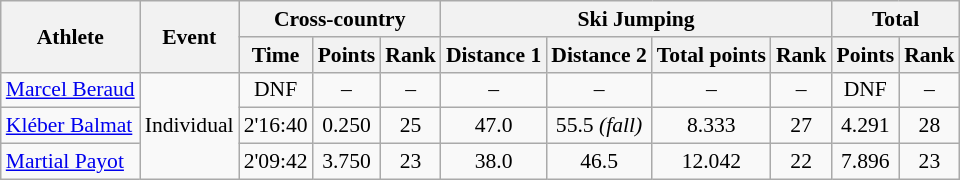<table class="wikitable" style="font-size:90%">
<tr>
<th rowspan="2">Athlete</th>
<th rowspan="2">Event</th>
<th colspan="3">Cross-country</th>
<th colspan="4">Ski Jumping</th>
<th colspan="2">Total</th>
</tr>
<tr>
<th>Time</th>
<th>Points</th>
<th>Rank</th>
<th>Distance 1</th>
<th>Distance 2</th>
<th>Total points</th>
<th>Rank</th>
<th>Points</th>
<th>Rank</th>
</tr>
<tr>
<td><a href='#'>Marcel Beraud</a></td>
<td rowspan="3">Individual</td>
<td align="center">DNF</td>
<td align="center">–</td>
<td align="center">–</td>
<td align="center">–</td>
<td align="center">–</td>
<td align="center">–</td>
<td align="center">–</td>
<td align="center">DNF</td>
<td align="center">–</td>
</tr>
<tr>
<td><a href='#'>Kléber Balmat</a></td>
<td align="center">2'16:40</td>
<td align="center">0.250</td>
<td align="center">25</td>
<td align="center">47.0</td>
<td align="center">55.5 <em>(fall)</em></td>
<td align="center">8.333</td>
<td align="center">27</td>
<td align="center">4.291</td>
<td align="center">28</td>
</tr>
<tr>
<td><a href='#'>Martial Payot</a></td>
<td align="center">2'09:42</td>
<td align="center">3.750</td>
<td align="center">23</td>
<td align="center">38.0</td>
<td align="center">46.5</td>
<td align="center">12.042</td>
<td align="center">22</td>
<td align="center">7.896</td>
<td align="center">23</td>
</tr>
</table>
